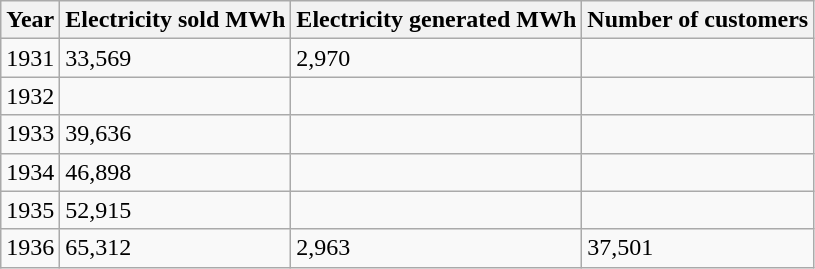<table class="wikitable">
<tr>
<th>Year</th>
<th>Electricity  sold MWh</th>
<th>Electricity  generated MWh</th>
<th>Number  of customers</th>
</tr>
<tr>
<td>1931</td>
<td>33,569</td>
<td>2,970</td>
<td></td>
</tr>
<tr>
<td>1932</td>
<td></td>
<td></td>
<td></td>
</tr>
<tr>
<td>1933</td>
<td>39,636</td>
<td></td>
<td></td>
</tr>
<tr>
<td>1934</td>
<td>46,898</td>
<td></td>
<td></td>
</tr>
<tr>
<td>1935</td>
<td>52,915</td>
<td></td>
<td></td>
</tr>
<tr>
<td>1936</td>
<td>65,312</td>
<td>2,963</td>
<td>37,501</td>
</tr>
</table>
